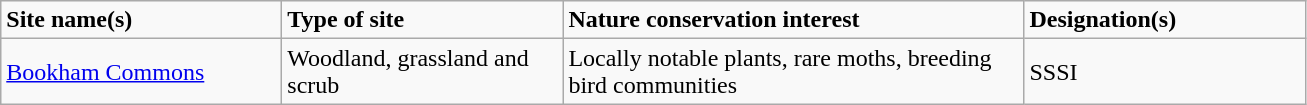<table class="wikitable">
<tr>
<td style="width:180px"><strong>Site name(s)</strong></td>
<td style="width:180px"><strong>Type of site</strong></td>
<td style="width:300px"><strong>Nature conservation interest</strong></td>
<td style="width:180px"><strong>Designation(s)</strong></td>
</tr>
<tr>
<td><a href='#'>Bookham Commons</a></td>
<td>Woodland, grassland and scrub</td>
<td>Locally notable plants, rare moths, breeding bird communities</td>
<td>SSSI</td>
</tr>
</table>
